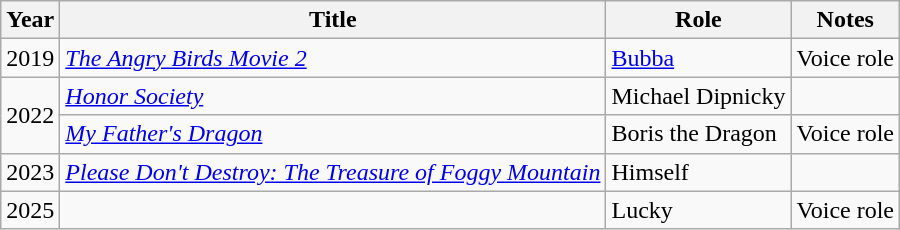<table class="wikitable sortable">
<tr>
<th>Year</th>
<th>Title</th>
<th>Role</th>
<th>Notes</th>
</tr>
<tr>
<td>2019</td>
<td><em><a href='#'>The Angry Birds Movie 2</a></em></td>
<td><a href='#'>Bubba</a></td>
<td>Voice role</td>
</tr>
<tr>
<td rowspan="2">2022</td>
<td><em><a href='#'>Honor Society</a></em></td>
<td>Michael Dipnicky</td>
<td></td>
</tr>
<tr>
<td><em><a href='#'>My Father's Dragon</a></em></td>
<td>Boris the Dragon</td>
<td>Voice role</td>
</tr>
<tr>
<td>2023</td>
<td><em><a href='#'>Please Don't Destroy: The Treasure of Foggy Mountain</a></em></td>
<td>Himself</td>
<td></td>
</tr>
<tr>
<td>2025</td>
<td></td>
<td>Lucky</td>
<td>Voice role</td>
</tr>
</table>
